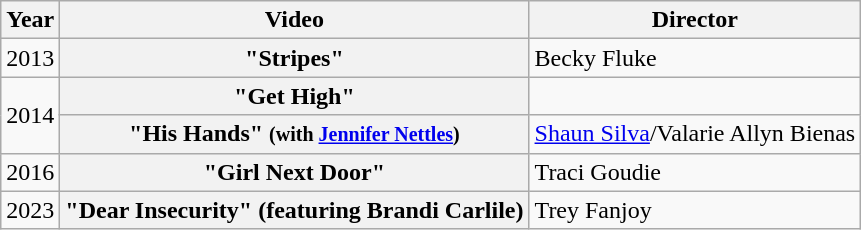<table class="wikitable plainrowheaders">
<tr>
<th>Year</th>
<th>Video</th>
<th>Director</th>
</tr>
<tr>
<td>2013</td>
<th scope="row">"Stripes"</th>
<td>Becky Fluke</td>
</tr>
<tr>
<td rowspan="2">2014</td>
<th scope="row">"Get High"</th>
<td></td>
</tr>
<tr>
<th scope="row">"His Hands" <small>(with <a href='#'>Jennifer Nettles</a>)</small></th>
<td><a href='#'>Shaun Silva</a>/Valarie Allyn Bienas</td>
</tr>
<tr>
<td>2016</td>
<th scope="row">"Girl Next Door"</th>
<td>Traci Goudie</td>
</tr>
<tr>
<td>2023</td>
<th scope="row">"Dear Insecurity" (featuring Brandi Carlile)</th>
<td>Trey Fanjoy</td>
</tr>
</table>
